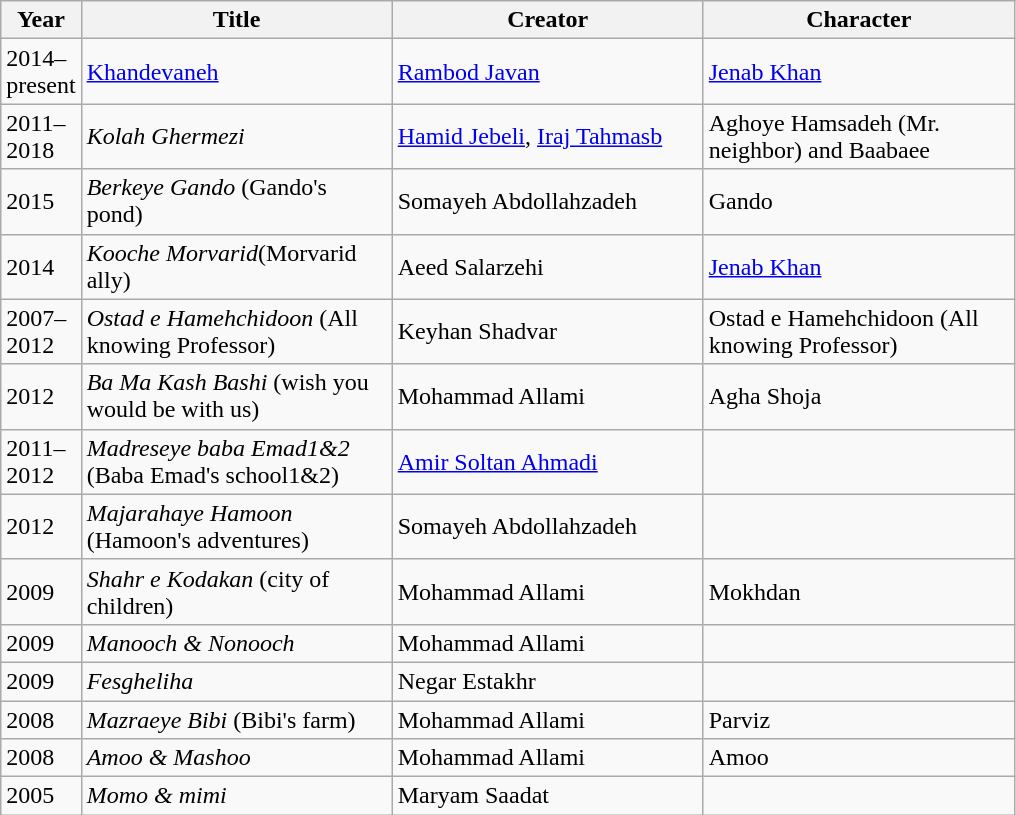<table class="wikitable">
<tr>
<th rowspan="1" style="width:40px;">Year</th>
<th rowspan="1" style="width:200px;">Title</th>
<th rowspan="1" style="width:200px;">Creator</th>
<th rowspan="1" style="width:200px;">Character</th>
</tr>
<tr>
<td>2014–present</td>
<td><a href='#'>Khandevaneh</a></td>
<td><a href='#'>Rambod Javan</a></td>
<td><a href='#'>Jenab Khan</a></td>
</tr>
<tr>
<td>2011–2018</td>
<td><em>Kolah Ghermezi</em></td>
<td><a href='#'>Hamid Jebeli</a>, <a href='#'>Iraj Tahmasb</a></td>
<td>Aghoye Hamsadeh (Mr. neighbor) and Baabaee</td>
</tr>
<tr>
<td>2015</td>
<td><em>Berkeye Gando</em> (Gando's pond)</td>
<td>Somayeh Abdollahzadeh</td>
<td>Gando</td>
</tr>
<tr>
<td>2014</td>
<td><em>Kooche Morvarid</em>(Morvarid ally)</td>
<td>Aeed Salarzehi</td>
<td><a href='#'>Jenab Khan</a></td>
</tr>
<tr>
<td>2007–2012</td>
<td><em>Ostad e Hamehchidoon</em> (All knowing Professor)</td>
<td>Keyhan Shadvar</td>
<td>Ostad e Hamehchidoon (All knowing Professor)</td>
</tr>
<tr>
<td>2012</td>
<td><em>Ba Ma Kash Bashi</em> (wish you would be with us)</td>
<td>Mohammad Allami</td>
<td>Agha Shoja</td>
</tr>
<tr>
<td>2011–2012</td>
<td><em>Madreseye baba Emad1&2</em> (Baba Emad's school1&2)</td>
<td><a href='#'>Amir Soltan Ahmadi</a></td>
<td></td>
</tr>
<tr>
<td>2012</td>
<td><em>Majarahaye Hamoon</em> (Hamoon's adventures)</td>
<td>Somayeh Abdollahzadeh</td>
<td></td>
</tr>
<tr>
<td>2009</td>
<td><em>Shahr e Kodakan</em> (city of children)</td>
<td>Mohammad Allami</td>
<td>Mokhdan</td>
</tr>
<tr>
<td>2009</td>
<td><em>Manooch & Nonooch</em></td>
<td>Mohammad Allami</td>
<td></td>
</tr>
<tr>
<td>2009</td>
<td><em>Fesgheliha</em></td>
<td>Negar Estakhr</td>
<td></td>
</tr>
<tr>
<td>2008</td>
<td><em>Mazraeye Bibi</em> (Bibi's farm)</td>
<td>Mohammad Allami</td>
<td>Parviz</td>
</tr>
<tr>
<td>2008</td>
<td><em>Amoo & Mashoo</em></td>
<td>Mohammad Allami</td>
<td>Amoo</td>
</tr>
<tr>
<td>2005</td>
<td><em>Momo & mimi</em></td>
<td>Maryam Saadat</td>
<td></td>
</tr>
</table>
